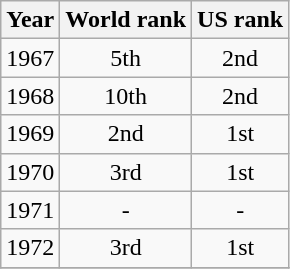<table class=wikitable>
<tr>
<th>Year</th>
<th>World rank</th>
<th>US rank</th>
</tr>
<tr>
<td>1967</td>
<td align="center">5th</td>
<td align="center">2nd</td>
</tr>
<tr>
<td>1968</td>
<td align="center">10th</td>
<td align="center">2nd</td>
</tr>
<tr>
<td>1969</td>
<td align="center">2nd</td>
<td align="center">1st</td>
</tr>
<tr>
<td>1970</td>
<td align="center">3rd</td>
<td align="center">1st</td>
</tr>
<tr>
<td>1971</td>
<td align="center">-</td>
<td align="center">-</td>
</tr>
<tr>
<td>1972</td>
<td align="center">3rd</td>
<td align="center">1st</td>
</tr>
<tr>
</tr>
</table>
